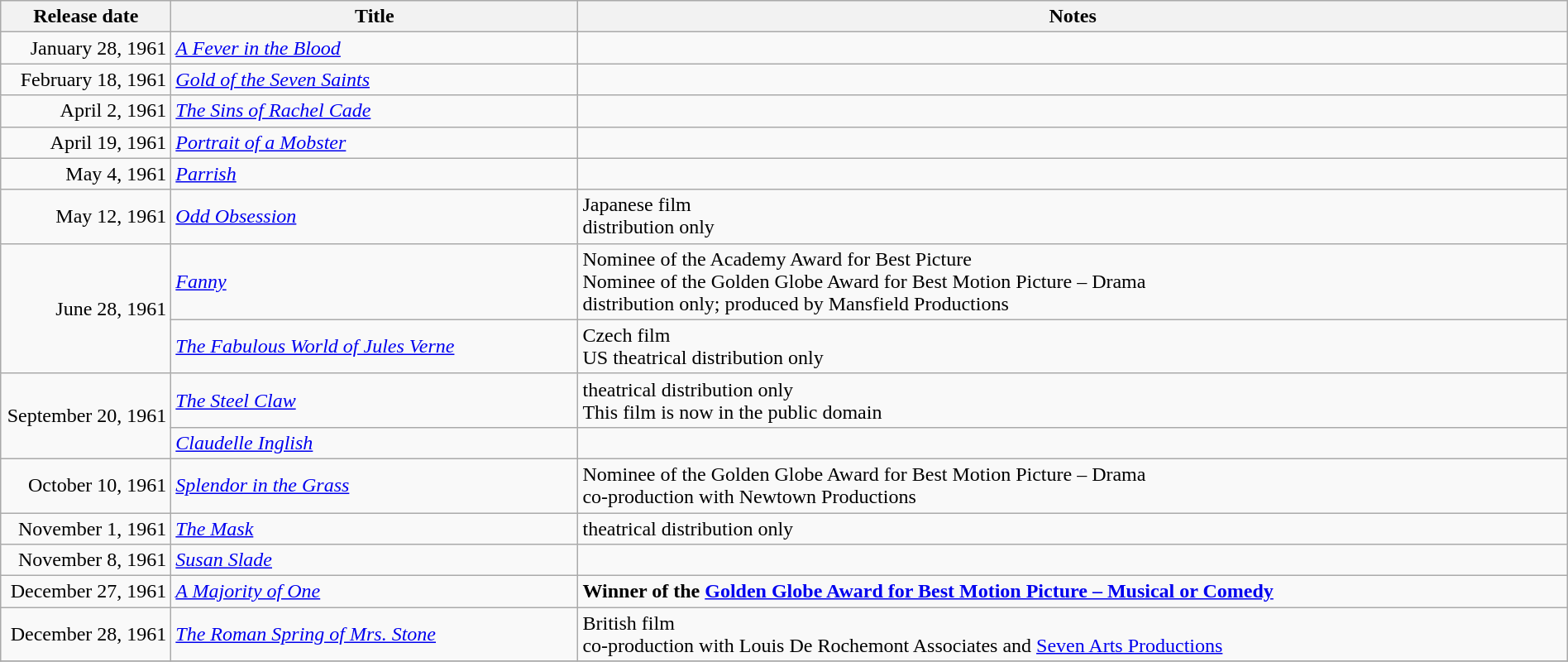<table class="wikitable sortable" style="width:100%;">
<tr>
<th scope="col" style="width:130px;">Release date</th>
<th>Title</th>
<th>Notes</th>
</tr>
<tr>
<td style="text-align:right;">January 28, 1961</td>
<td><em><a href='#'>A Fever in the Blood</a></em></td>
<td></td>
</tr>
<tr>
<td style="text-align:right;">February 18, 1961</td>
<td><em><a href='#'>Gold of the Seven Saints</a></em></td>
<td></td>
</tr>
<tr>
<td style="text-align:right;">April 2, 1961</td>
<td><em><a href='#'>The Sins of Rachel Cade</a></em></td>
<td></td>
</tr>
<tr>
<td style="text-align:right;">April 19, 1961</td>
<td><em><a href='#'>Portrait of a Mobster</a></em></td>
<td></td>
</tr>
<tr>
<td style="text-align:right;">May 4, 1961</td>
<td><em><a href='#'>Parrish</a></em></td>
<td></td>
</tr>
<tr>
<td style="text-align:right;">May 12, 1961</td>
<td><em><a href='#'>Odd Obsession</a></em></td>
<td>Japanese film<br> distribution only</td>
</tr>
<tr>
<td style="text-align:right;" rowspan="2">June 28, 1961</td>
<td><em><a href='#'>Fanny</a></em></td>
<td>Nominee of the Academy Award for Best Picture<br>Nominee of the Golden Globe Award for Best Motion Picture – Drama<br>distribution only; produced by Mansfield Productions</td>
</tr>
<tr>
<td><em><a href='#'>The Fabulous World of Jules Verne</a></em></td>
<td>Czech film<br> US theatrical distribution only</td>
</tr>
<tr>
<td style="text-align:right;" rowspan="2">September 20, 1961</td>
<td><em><a href='#'>The Steel Claw</a></em></td>
<td>theatrical distribution only<br>This film is now in the public domain</td>
</tr>
<tr>
<td><em><a href='#'>Claudelle Inglish</a></em></td>
<td></td>
</tr>
<tr>
<td style="text-align:right;">October 10, 1961</td>
<td><em><a href='#'>Splendor in the Grass</a></em></td>
<td>Nominee of the Golden Globe Award for Best Motion Picture – Drama<br>co-production with Newtown Productions</td>
</tr>
<tr>
<td style="text-align:right;">November 1, 1961</td>
<td><em><a href='#'>The Mask</a></em></td>
<td>theatrical distribution only</td>
</tr>
<tr>
<td style="text-align:right;">November 8, 1961</td>
<td><em><a href='#'>Susan Slade</a></em></td>
<td></td>
</tr>
<tr>
<td style="text-align:right;">December 27, 1961</td>
<td><em><a href='#'>A Majority of One</a></em></td>
<td><strong>Winner of the <a href='#'>Golden Globe Award for Best Motion Picture – Musical or Comedy</a></strong></td>
</tr>
<tr>
<td style="text-align:right;">December 28, 1961</td>
<td><em><a href='#'>The Roman Spring of Mrs. Stone</a></em></td>
<td>British film<br>co-production with Louis De Rochemont Associates and <a href='#'>Seven Arts Productions</a></td>
</tr>
<tr>
</tr>
</table>
